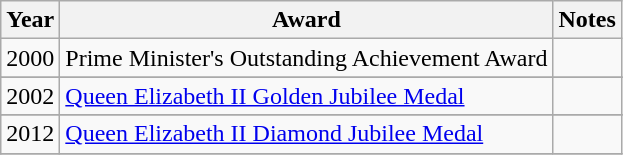<table class="wikitable sortable">
<tr>
<th>Year</th>
<th>Award</th>
<th>Notes</th>
</tr>
<tr>
<td>2000</td>
<td>Prime Minister's Outstanding Achievement Award </td>
<td></td>
</tr>
<tr>
</tr>
<tr>
<td>2002</td>
<td><a href='#'>Queen Elizabeth II Golden Jubilee Medal</a></td>
<td></td>
</tr>
<tr>
</tr>
<tr>
<td>2012</td>
<td><a href='#'>Queen Elizabeth II Diamond Jubilee Medal</a></td>
<td></td>
</tr>
<tr>
</tr>
</table>
